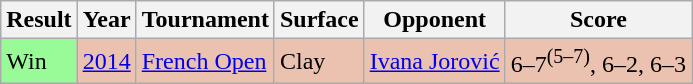<table class="wikitable">
<tr>
<th>Result</th>
<th>Year</th>
<th>Tournament</th>
<th>Surface</th>
<th>Opponent</th>
<th>Score</th>
</tr>
<tr style="background:#ebc2af;">
<td bgcolor=98fb98>Win</td>
<td><a href='#'>2014</a></td>
<td><a href='#'>French Open</a></td>
<td>Clay</td>
<td> <a href='#'>Ivana Jorović</a></td>
<td>6–7<sup>(5–7)</sup>, 6–2, 6–3</td>
</tr>
</table>
